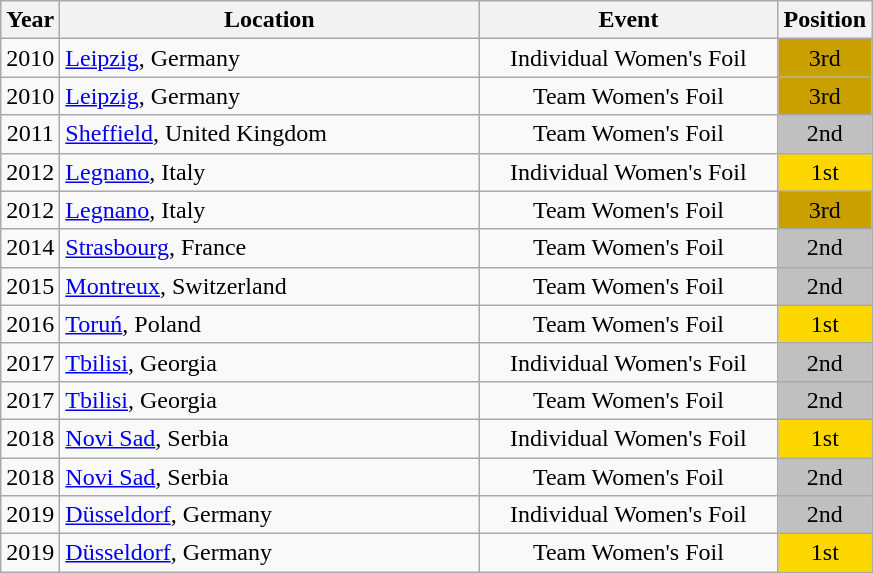<table class="wikitable" style="text-align:center;">
<tr>
<th>Year</th>
<th style="width:17em">Location</th>
<th style="width:12em">Event</th>
<th>Position</th>
</tr>
<tr>
<td>2010</td>
<td rowspan="1" align="left"> <a href='#'>Leipzig</a>, Germany</td>
<td>Individual Women's Foil</td>
<td bgcolor="caramel">3rd</td>
</tr>
<tr>
<td rowspan="1">2010</td>
<td rowspan="1" align="left"> <a href='#'>Leipzig</a>, Germany</td>
<td>Team Women's Foil</td>
<td bgcolor="caramel">3rd</td>
</tr>
<tr>
<td>2011</td>
<td rowspan="1" align="left"> <a href='#'>Sheffield</a>, United Kingdom</td>
<td>Team Women's Foil</td>
<td bgcolor="silver">2nd</td>
</tr>
<tr>
<td>2012</td>
<td rowspan="1" align="left"> <a href='#'>Legnano</a>, Italy</td>
<td>Individual Women's Foil</td>
<td bgcolor="gold">1st</td>
</tr>
<tr>
<td>2012</td>
<td rowspan="1" align="left"> <a href='#'>Legnano</a>, Italy</td>
<td>Team Women's Foil</td>
<td bgcolor="caramel">3rd</td>
</tr>
<tr>
<td>2014</td>
<td rowspan="1" align="left"> <a href='#'>Strasbourg</a>, France</td>
<td>Team Women's Foil</td>
<td bgcolor="silver">2nd</td>
</tr>
<tr>
<td>2015</td>
<td rowspan="1" align="left"> <a href='#'>Montreux</a>, Switzerland</td>
<td>Team Women's Foil</td>
<td bgcolor="silver">2nd</td>
</tr>
<tr>
<td>2016</td>
<td rowspan="1" align="left"> <a href='#'>Toruń</a>, Poland</td>
<td>Team Women's Foil</td>
<td bgcolor="gold">1st</td>
</tr>
<tr>
<td>2017</td>
<td rowspan="1" align="left"> <a href='#'>Tbilisi</a>, Georgia</td>
<td>Individual Women's Foil</td>
<td bgcolor="silver">2nd</td>
</tr>
<tr>
<td>2017</td>
<td rowspan="1" align="left"> <a href='#'>Tbilisi</a>, Georgia</td>
<td>Team Women's Foil</td>
<td bgcolor="silver">2nd</td>
</tr>
<tr>
<td>2018</td>
<td rowspan="1" align="left"> <a href='#'>Novi Sad</a>, Serbia</td>
<td>Individual Women's Foil</td>
<td bgcolor="gold">1st</td>
</tr>
<tr>
<td>2018</td>
<td rowspan="1" align="left"> <a href='#'>Novi Sad</a>, Serbia</td>
<td>Team Women's Foil</td>
<td bgcolor="silver">2nd</td>
</tr>
<tr>
<td>2019</td>
<td rowspan="1" align="left"> <a href='#'>Düsseldorf</a>, Germany</td>
<td>Individual Women's Foil</td>
<td bgcolor="silver">2nd</td>
</tr>
<tr>
<td>2019</td>
<td rowspan="1" align="left"> <a href='#'>Düsseldorf</a>, Germany</td>
<td>Team Women's Foil</td>
<td bgcolor="gold">1st</td>
</tr>
</table>
